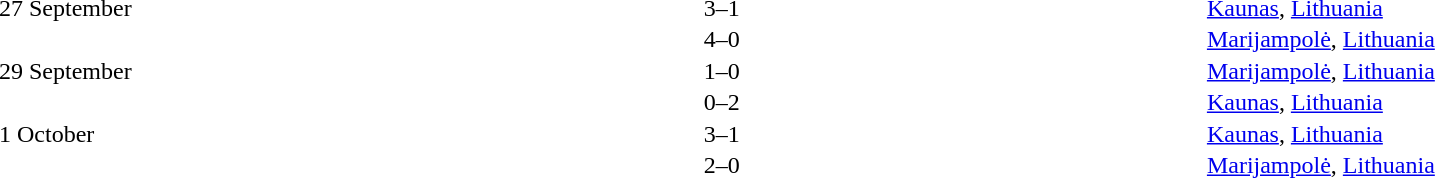<table cellspacing=1 width=85%>
<tr>
<th width=15%></th>
<th width=25%></th>
<th width=10%></th>
<th width=25%></th>
<th width=25%></th>
</tr>
<tr>
<td>27 September</td>
<td align=right></td>
<td align=center>3–1</td>
<td></td>
<td><a href='#'>Kaunas</a>, <a href='#'>Lithuania</a></td>
</tr>
<tr>
<td></td>
<td align=right></td>
<td align=center>4–0</td>
<td></td>
<td><a href='#'>Marijampolė</a>, <a href='#'>Lithuania</a></td>
</tr>
<tr>
<td>29 September</td>
<td align=right></td>
<td align=center>1–0</td>
<td></td>
<td><a href='#'>Marijampolė</a>, <a href='#'>Lithuania</a></td>
</tr>
<tr>
<td></td>
<td align=right></td>
<td align=center>0–2</td>
<td></td>
<td><a href='#'>Kaunas</a>, <a href='#'>Lithuania</a></td>
</tr>
<tr>
<td>1 October</td>
<td align=right></td>
<td align=center>3–1</td>
<td></td>
<td><a href='#'>Kaunas</a>, <a href='#'>Lithuania</a></td>
</tr>
<tr>
<td></td>
<td align=right></td>
<td align=center>2–0</td>
<td></td>
<td><a href='#'>Marijampolė</a>, <a href='#'>Lithuania</a></td>
</tr>
</table>
